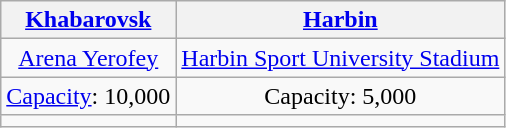<table class="wikitable" style="text-align:center">
<tr>
<th><a href='#'>Khabarovsk</a></th>
<th><a href='#'>Harbin</a></th>
</tr>
<tr>
<td><a href='#'>Arena Yerofey</a></td>
<td><a href='#'>Harbin Sport University Stadium</a></td>
</tr>
<tr>
<td><a href='#'>Capacity</a>: 10,000</td>
<td>Capacity: 5,000</td>
</tr>
<tr>
<td></td>
<td></td>
</tr>
</table>
